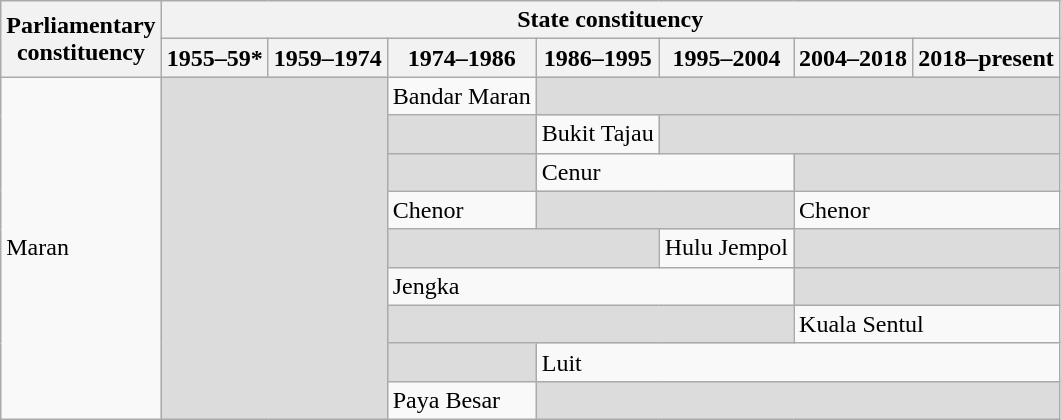<table class="wikitable">
<tr>
<th rowspan="2">Parliamentary<br>constituency</th>
<th colspan="7">State constituency</th>
</tr>
<tr>
<th>1955–59*</th>
<th>1959–1974</th>
<th>1974–1986</th>
<th>1986–1995</th>
<th>1995–2004</th>
<th>2004–2018</th>
<th>2018–present</th>
</tr>
<tr>
<td rowspan="9">Maran</td>
<td colspan="2" rowspan="9" bgcolor="dcdcdc"></td>
<td>Bandar Maran</td>
<td colspan="4" bgcolor="dcdcdc"></td>
</tr>
<tr>
<td bgcolor="dcdcdc"></td>
<td>Bukit Tajau</td>
<td colspan="3" bgcolor="dcdcdc"></td>
</tr>
<tr>
<td bgcolor="dcdcdc"></td>
<td colspan="2">Cenur</td>
<td colspan="2" bgcolor="dcdcdc"></td>
</tr>
<tr>
<td>Chenor</td>
<td colspan="2" bgcolor="dcdcdc"></td>
<td colspan="2">Chenor</td>
</tr>
<tr>
<td colspan="2" bgcolor="dcdcdc"></td>
<td>Hulu Jempol</td>
<td colspan="2" bgcolor="dcdcdc"></td>
</tr>
<tr>
<td colspan="3">Jengka</td>
<td colspan="2" bgcolor="dcdcdc"></td>
</tr>
<tr>
<td colspan="3" bgcolor="dcdcdc"></td>
<td colspan="2">Kuala Sentul</td>
</tr>
<tr>
<td bgcolor="dcdcdc"></td>
<td colspan="4">Luit</td>
</tr>
<tr>
<td>Paya Besar</td>
<td colspan="4" bgcolor="dcdcdc"></td>
</tr>
</table>
